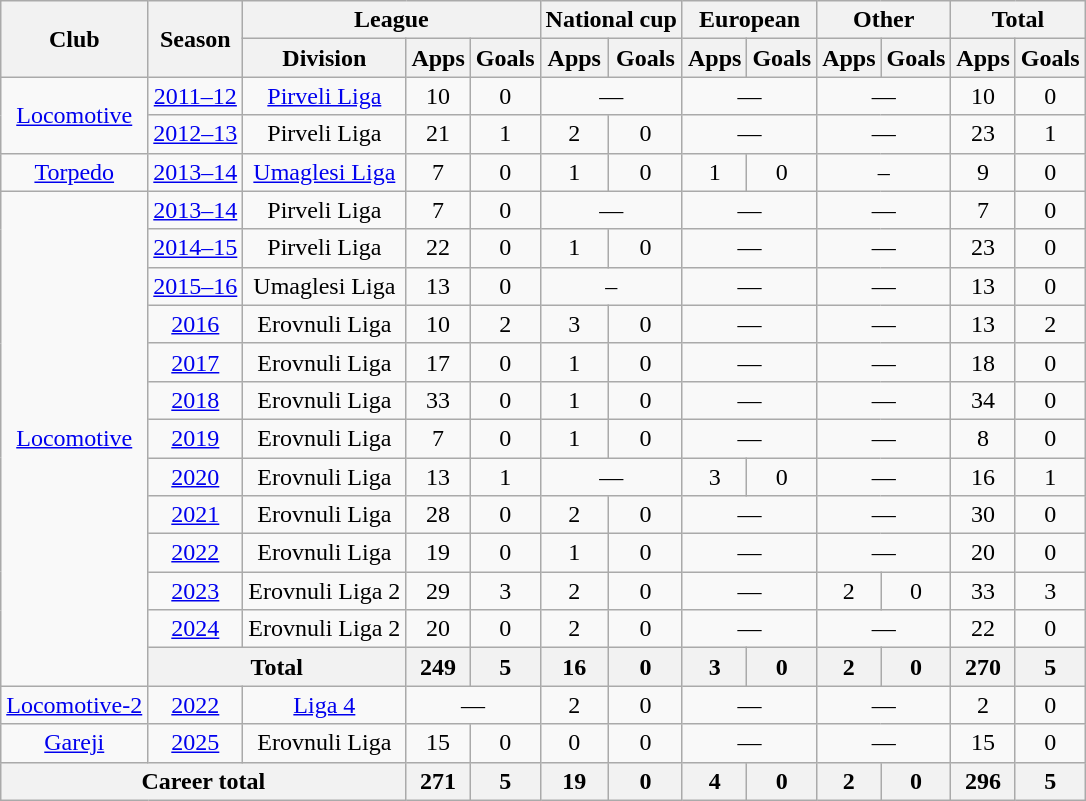<table class="wikitable" style="text-align:center">
<tr>
<th rowspan="2">Club</th>
<th rowspan="2">Season</th>
<th colspan="3">League</th>
<th colspan="2">National cup</th>
<th colspan="2">European</th>
<th colspan="2">Other</th>
<th colspan="2">Total</th>
</tr>
<tr>
<th>Division</th>
<th>Apps</th>
<th>Goals</th>
<th>Apps</th>
<th>Goals</th>
<th>Apps</th>
<th>Goals</th>
<th>Apps</th>
<th>Goals</th>
<th>Apps</th>
<th>Goals</th>
</tr>
<tr>
<td rowspan="2"><a href='#'>Locomotive</a></td>
<td><a href='#'>2011–12</a></td>
<td><a href='#'>Pirveli Liga</a></td>
<td>10</td>
<td>0</td>
<td colspan="2">—</td>
<td colspan="2">—</td>
<td colspan="2">—</td>
<td>10</td>
<td>0</td>
</tr>
<tr>
<td><a href='#'>2012–13</a></td>
<td>Pirveli Liga</td>
<td>21</td>
<td>1</td>
<td>2</td>
<td>0</td>
<td colspan="2">—</td>
<td colspan="2">—</td>
<td>23</td>
<td>1</td>
</tr>
<tr>
<td><a href='#'>Torpedo</a></td>
<td><a href='#'>2013–14</a></td>
<td><a href='#'>Umaglesi Liga</a></td>
<td>7</td>
<td>0</td>
<td>1</td>
<td>0</td>
<td>1</td>
<td>0</td>
<td colspan="2">–</td>
<td>9</td>
<td>0</td>
</tr>
<tr>
<td rowspan="13"><a href='#'>Locomotive</a></td>
<td><a href='#'>2013–14</a></td>
<td>Pirveli Liga</td>
<td>7</td>
<td>0</td>
<td colspan="2">—</td>
<td colspan="2">—</td>
<td colspan="2">—</td>
<td>7</td>
<td>0</td>
</tr>
<tr>
<td><a href='#'>2014–15</a></td>
<td>Pirveli Liga</td>
<td>22</td>
<td>0</td>
<td>1</td>
<td>0</td>
<td colspan="2">—</td>
<td colspan="2">—</td>
<td>23</td>
<td>0</td>
</tr>
<tr>
<td><a href='#'>2015–16</a></td>
<td>Umaglesi Liga</td>
<td>13</td>
<td>0</td>
<td colspan="2">–</td>
<td colspan="2">—</td>
<td colspan="2">—</td>
<td>13</td>
<td>0</td>
</tr>
<tr>
<td><a href='#'>2016</a></td>
<td>Erovnuli Liga</td>
<td>10</td>
<td>2</td>
<td>3</td>
<td>0</td>
<td colspan="2">—</td>
<td colspan="2">—</td>
<td>13</td>
<td>2</td>
</tr>
<tr>
<td><a href='#'>2017</a></td>
<td>Erovnuli Liga</td>
<td>17</td>
<td>0</td>
<td>1</td>
<td>0</td>
<td colspan="2">—</td>
<td colspan="2">—</td>
<td>18</td>
<td>0</td>
</tr>
<tr>
<td><a href='#'>2018</a></td>
<td>Erovnuli Liga</td>
<td>33</td>
<td>0</td>
<td>1</td>
<td>0</td>
<td colspan="2">—</td>
<td colspan="2">—</td>
<td>34</td>
<td>0</td>
</tr>
<tr>
<td><a href='#'>2019</a></td>
<td>Erovnuli Liga</td>
<td>7</td>
<td>0</td>
<td>1</td>
<td>0</td>
<td colspan="2">—</td>
<td colspan="2">—</td>
<td>8</td>
<td>0</td>
</tr>
<tr>
<td><a href='#'>2020</a></td>
<td>Erovnuli Liga</td>
<td>13</td>
<td>1</td>
<td colspan="2">—</td>
<td>3</td>
<td>0</td>
<td colspan="2">—</td>
<td>16</td>
<td>1</td>
</tr>
<tr>
<td><a href='#'>2021</a></td>
<td>Erovnuli Liga</td>
<td>28</td>
<td>0</td>
<td>2</td>
<td>0</td>
<td colspan="2">—</td>
<td colspan="2">—</td>
<td>30</td>
<td>0</td>
</tr>
<tr>
<td><a href='#'>2022</a></td>
<td>Erovnuli Liga</td>
<td>19</td>
<td>0</td>
<td>1</td>
<td>0</td>
<td colspan="2">—</td>
<td colspan="2">—</td>
<td>20</td>
<td>0</td>
</tr>
<tr>
<td><a href='#'>2023</a></td>
<td>Erovnuli Liga 2</td>
<td>29</td>
<td>3</td>
<td>2</td>
<td>0</td>
<td colspan="2">—</td>
<td>2</td>
<td>0</td>
<td>33</td>
<td>3</td>
</tr>
<tr>
<td><a href='#'>2024</a></td>
<td>Erovnuli Liga 2</td>
<td>20</td>
<td>0</td>
<td>2</td>
<td>0</td>
<td colspan="2">—</td>
<td colspan="2">—</td>
<td>22</td>
<td>0</td>
</tr>
<tr>
<th colspan="2">Total</th>
<th>249</th>
<th>5</th>
<th>16</th>
<th>0</th>
<th>3</th>
<th>0</th>
<th>2</th>
<th>0</th>
<th>270</th>
<th>5</th>
</tr>
<tr>
<td><a href='#'>Locomotive-2</a></td>
<td><a href='#'>2022</a></td>
<td><a href='#'>Liga 4</a></td>
<td colspan="2">—</td>
<td>2</td>
<td>0</td>
<td colspan="2">—</td>
<td colspan="2">—</td>
<td>2</td>
<td>0</td>
</tr>
<tr>
<td><a href='#'>Gareji</a></td>
<td><a href='#'>2025</a></td>
<td>Erovnuli Liga</td>
<td>15</td>
<td>0</td>
<td>0</td>
<td>0</td>
<td colspan="2">—</td>
<td colspan="2">—</td>
<td>15</td>
<td>0</td>
</tr>
<tr>
<th colspan="3">Career total</th>
<th>271</th>
<th>5</th>
<th>19</th>
<th>0</th>
<th>4</th>
<th>0</th>
<th>2</th>
<th>0</th>
<th>296</th>
<th>5</th>
</tr>
</table>
